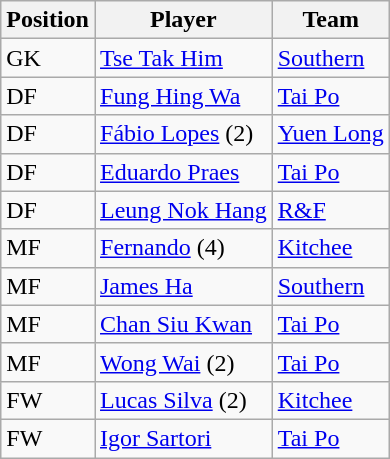<table class="wikitable">
<tr>
<th>Position</th>
<th>Player</th>
<th>Team</th>
</tr>
<tr>
<td>GK</td>
<td> <a href='#'>Tse Tak Him</a></td>
<td><a href='#'>Southern</a></td>
</tr>
<tr>
<td>DF</td>
<td> <a href='#'>Fung Hing Wa</a></td>
<td><a href='#'>Tai Po</a></td>
</tr>
<tr>
<td>DF</td>
<td> <a href='#'>Fábio Lopes</a> (2)</td>
<td><a href='#'>Yuen Long</a></td>
</tr>
<tr>
<td>DF</td>
<td> <a href='#'>Eduardo Praes</a></td>
<td><a href='#'>Tai Po</a></td>
</tr>
<tr>
<td>DF</td>
<td> <a href='#'>Leung Nok Hang</a></td>
<td><a href='#'>R&F</a></td>
</tr>
<tr>
<td>MF</td>
<td> <a href='#'>Fernando</a> (4)</td>
<td><a href='#'>Kitchee</a></td>
</tr>
<tr>
<td>MF</td>
<td> <a href='#'>James Ha</a></td>
<td><a href='#'>Southern</a></td>
</tr>
<tr>
<td>MF</td>
<td> <a href='#'>Chan Siu Kwan</a></td>
<td><a href='#'>Tai Po</a></td>
</tr>
<tr>
<td>MF</td>
<td> <a href='#'>Wong Wai</a> (2)</td>
<td><a href='#'>Tai Po</a></td>
</tr>
<tr>
<td>FW</td>
<td> <a href='#'>Lucas Silva</a> (2)</td>
<td><a href='#'>Kitchee</a></td>
</tr>
<tr>
<td>FW</td>
<td> <a href='#'>Igor Sartori</a></td>
<td><a href='#'>Tai Po</a></td>
</tr>
</table>
